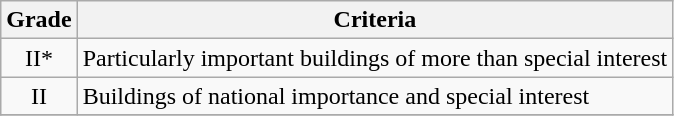<table class="wikitable" border="1">
<tr>
<th>Grade</th>
<th>Criteria</th>
</tr>
<tr>
<td align="center" >II*</td>
<td>Particularly important buildings of more than special interest</td>
</tr>
<tr>
<td align="center" >II</td>
<td>Buildings of national importance and special interest</td>
</tr>
<tr>
</tr>
</table>
